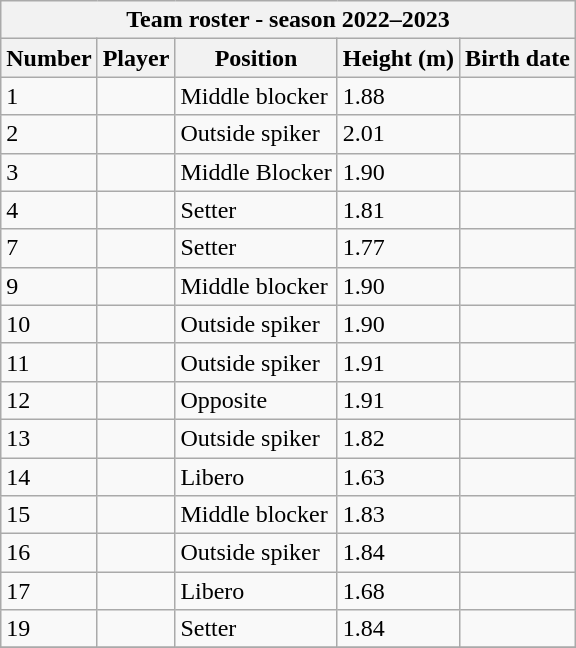<table class="wikitable sortable" style="font-size:100%; text-align:leff;">
<tr>
<th colspan=6><strong>Team roster - season 2022–2023</strong></th>
</tr>
<tr>
<th>Number</th>
<th>Player</th>
<th>Position</th>
<th>Height (m)</th>
<th>Birth date</th>
</tr>
<tr>
<td>1</td>
<td align=left> </td>
<td>Middle blocker</td>
<td>1.88</td>
<td align=right></td>
</tr>
<tr>
<td>2</td>
<td align=left> </td>
<td>Outside spiker</td>
<td>2.01</td>
<td align=right></td>
</tr>
<tr>
<td>3</td>
<td align=left> </td>
<td>Middle Blocker</td>
<td>1.90</td>
<td align=right></td>
</tr>
<tr>
<td>4</td>
<td align=left> </td>
<td>Setter</td>
<td>1.81</td>
<td align=right></td>
</tr>
<tr>
<td>7</td>
<td align=left> </td>
<td>Setter</td>
<td>1.77</td>
<td align=right></td>
</tr>
<tr>
<td>9</td>
<td align=left> </td>
<td>Middle blocker</td>
<td>1.90</td>
<td align=right></td>
</tr>
<tr>
<td>10</td>
<td align=left> </td>
<td>Outside spiker</td>
<td>1.90</td>
<td align=right></td>
</tr>
<tr>
<td>11</td>
<td align=left> </td>
<td>Outside spiker</td>
<td>1.91</td>
<td align=right></td>
</tr>
<tr>
<td>12</td>
<td align=left> </td>
<td>Opposite</td>
<td>1.91</td>
<td align=right></td>
</tr>
<tr>
<td>13</td>
<td align=left> </td>
<td>Outside spiker</td>
<td>1.82</td>
<td align=right></td>
</tr>
<tr>
<td>14</td>
<td align=left> </td>
<td>Libero</td>
<td>1.63</td>
<td align=right></td>
</tr>
<tr>
<td>15</td>
<td align=left> </td>
<td>Middle blocker</td>
<td>1.83</td>
<td align=right></td>
</tr>
<tr>
<td>16</td>
<td align=left> </td>
<td>Outside spiker</td>
<td>1.84</td>
<td align=right></td>
</tr>
<tr>
<td>17</td>
<td align=left> </td>
<td>Libero</td>
<td>1.68</td>
<td align=right></td>
</tr>
<tr>
<td>19</td>
<td align=left> </td>
<td>Setter</td>
<td>1.84</td>
<td align=right></td>
</tr>
<tr>
</tr>
</table>
